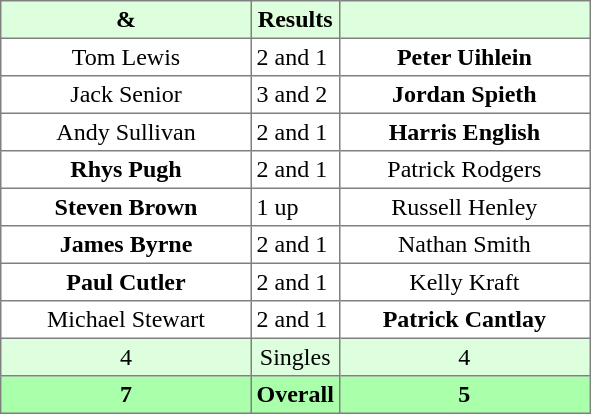<table border="1" cellpadding="3" style="border-collapse: collapse; text-align:center;">
<tr style="background:#ddffdd;">
<th width=160> & </th>
<th>Results</th>
<th width=160></th>
</tr>
<tr>
<td>Tom Lewis</td>
<td align=left> 2 and 1</td>
<td><strong>Peter Uihlein</strong></td>
</tr>
<tr>
<td>Jack Senior</td>
<td align=left> 3 and 2</td>
<td><strong>Jordan Spieth</strong></td>
</tr>
<tr>
<td>Andy Sullivan</td>
<td align=left> 2 and 1</td>
<td><strong>Harris English</strong></td>
</tr>
<tr>
<td><strong>Rhys Pugh</strong></td>
<td align=left> 2 and 1</td>
<td>Patrick Rodgers</td>
</tr>
<tr>
<td><strong>Steven Brown</strong></td>
<td align=left> 1 up</td>
<td>Russell Henley</td>
</tr>
<tr>
<td><strong>James Byrne</strong></td>
<td align=left> 2 and 1</td>
<td>Nathan Smith</td>
</tr>
<tr>
<td><strong>Paul Cutler</strong></td>
<td align=left> 2 and 1</td>
<td>Kelly Kraft</td>
</tr>
<tr>
<td>Michael Stewart</td>
<td align=left> 2 and 1</td>
<td><strong>Patrick Cantlay</strong></td>
</tr>
<tr style="background:#ddffdd;">
<td>4</td>
<td>Singles</td>
<td>4</td>
</tr>
<tr style="background:#aaffaa;">
<th>7</th>
<th>Overall</th>
<th>5</th>
</tr>
</table>
